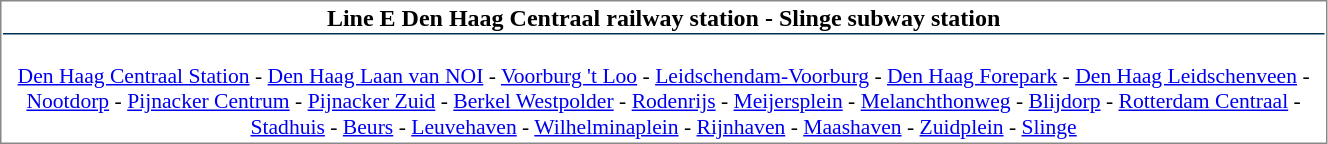<table align=left cellspacing=1 style="border:1px solid #888888;" width="70%">
<tr>
<td align=center style="border-bottom:1px solid #003153;"><strong>Line E Den Haag Centraal railway station - Slinge subway station</strong></td>
</tr>
<tr>
<td align="center" style="font-size: 90%;" colspan="2"><br><a href='#'>Den Haag Centraal Station</a> - <a href='#'>Den Haag Laan van NOI</a> - <a href='#'>Voorburg 't Loo</a> - <a href='#'>Leidschendam-Voorburg</a> - <a href='#'>Den Haag Forepark</a> - <a href='#'>Den Haag Leidschenveen</a> - <a href='#'>Nootdorp</a> - <a href='#'>Pijnacker Centrum</a> - <a href='#'>Pijnacker Zuid</a> - <a href='#'>Berkel Westpolder</a> - <a href='#'>Rodenrijs</a> - <a href='#'>Meijersplein</a> - <a href='#'>Melanchthonweg</a> - <a href='#'>Blijdorp</a> - <a href='#'>Rotterdam Centraal</a> - <a href='#'>Stadhuis</a> - <a href='#'>Beurs</a> - <a href='#'>Leuvehaven</a> - <a href='#'>Wilhelminaplein</a> - <a href='#'>Rijnhaven</a> - <a href='#'>Maashaven</a> - <a href='#'>Zuidplein</a> - <a href='#'>Slinge</a></td>
</tr>
</table>
